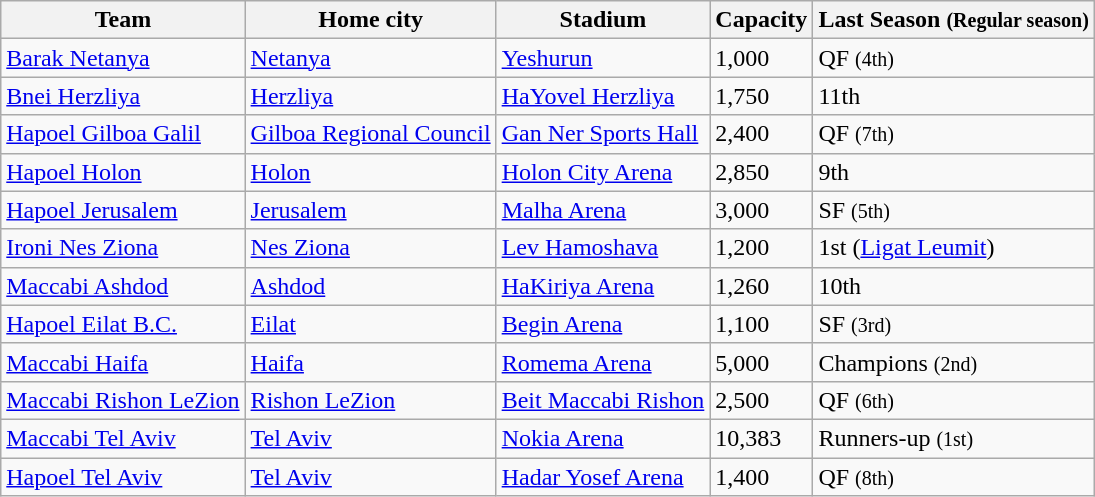<table class="wikitable sortable">
<tr>
<th>Team</th>
<th>Home city</th>
<th>Stadium</th>
<th>Capacity</th>
<th>Last Season <small>(Regular season)</small></th>
</tr>
<tr>
<td><a href='#'>Barak Netanya</a></td>
<td><a href='#'>Netanya</a></td>
<td><a href='#'>Yeshurun</a></td>
<td>1,000</td>
<td>QF <small>(4th)</small></td>
</tr>
<tr>
<td><a href='#'>Bnei Herzliya</a></td>
<td><a href='#'>Herzliya</a></td>
<td><a href='#'>HaYovel Herzliya</a></td>
<td>1,750</td>
<td>11th</td>
</tr>
<tr>
<td><a href='#'>Hapoel Gilboa Galil</a></td>
<td><a href='#'>Gilboa Regional Council</a></td>
<td><a href='#'>Gan Ner Sports Hall</a></td>
<td>2,400</td>
<td>QF <small>(7th)</small></td>
</tr>
<tr>
<td><a href='#'>Hapoel Holon</a></td>
<td><a href='#'>Holon</a></td>
<td><a href='#'>Holon City Arena</a></td>
<td>2,850</td>
<td>9th</td>
</tr>
<tr>
<td><a href='#'>Hapoel Jerusalem</a></td>
<td><a href='#'>Jerusalem</a></td>
<td><a href='#'>Malha Arena</a></td>
<td>3,000</td>
<td>SF <small>(5th)</small></td>
</tr>
<tr>
<td><a href='#'>Ironi Nes Ziona</a></td>
<td><a href='#'>Nes Ziona</a></td>
<td><a href='#'>Lev Hamoshava</a></td>
<td>1,200</td>
<td>1st (<a href='#'>Ligat Leumit</a>)</td>
</tr>
<tr>
<td><a href='#'>Maccabi Ashdod</a></td>
<td><a href='#'>Ashdod</a></td>
<td><a href='#'>HaKiriya Arena</a></td>
<td>1,260</td>
<td>10th</td>
</tr>
<tr>
<td><a href='#'>Hapoel Eilat B.C.</a></td>
<td><a href='#'>Eilat</a></td>
<td><a href='#'>Begin Arena</a></td>
<td>1,100</td>
<td>SF <small>(3rd)</small></td>
</tr>
<tr>
<td><a href='#'>Maccabi Haifa</a></td>
<td><a href='#'>Haifa</a></td>
<td><a href='#'>Romema Arena</a></td>
<td>5,000</td>
<td>Champions <small>(2nd)</small></td>
</tr>
<tr>
<td><a href='#'>Maccabi Rishon LeZion</a></td>
<td><a href='#'>Rishon LeZion</a></td>
<td><a href='#'>Beit Maccabi Rishon</a></td>
<td>2,500</td>
<td>QF <small>(6th)</small></td>
</tr>
<tr>
<td><a href='#'>Maccabi Tel Aviv</a></td>
<td><a href='#'>Tel Aviv</a></td>
<td><a href='#'>Nokia Arena</a></td>
<td>10,383</td>
<td>Runners-up <small>(1st)</small></td>
</tr>
<tr>
<td><a href='#'>Hapoel Tel Aviv</a></td>
<td><a href='#'>Tel Aviv</a></td>
<td><a href='#'>Hadar Yosef Arena</a></td>
<td>1,400</td>
<td>QF <small>(8th)</small></td>
</tr>
</table>
